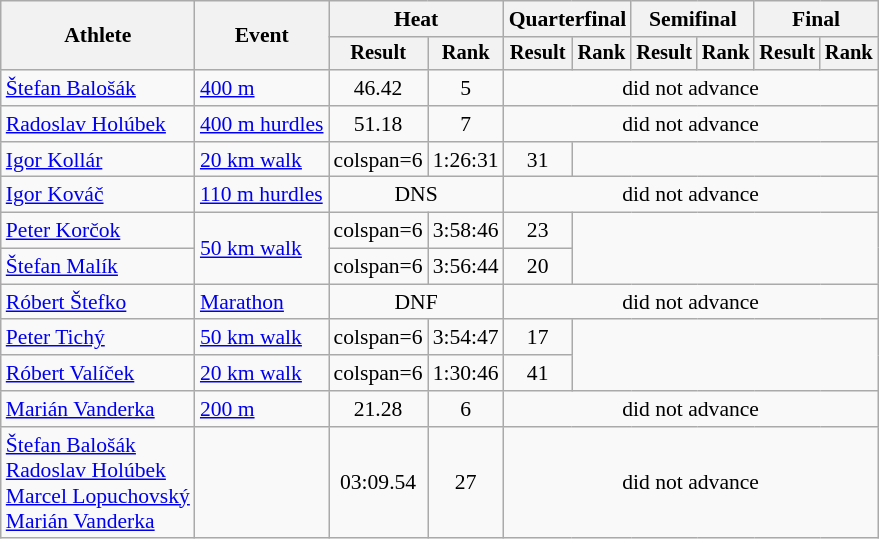<table class=wikitable style="font-size:90%">
<tr>
<th rowspan="2">Athlete</th>
<th rowspan="2">Event</th>
<th colspan="2">Heat</th>
<th colspan="2">Quarterfinal</th>
<th colspan="2">Semifinal</th>
<th colspan="2">Final</th>
</tr>
<tr style="font-size:95%">
<th>Result</th>
<th>Rank</th>
<th>Result</th>
<th>Rank</th>
<th>Result</th>
<th>Rank</th>
<th>Result</th>
<th>Rank</th>
</tr>
<tr align=center>
<td align=left><a href='#'>Štefan Balošák</a></td>
<td align=left><a href='#'>400 m</a></td>
<td>46.42</td>
<td>5</td>
<td colspan=8>did not advance</td>
</tr>
<tr align=center>
<td align=left><a href='#'>Radoslav Holúbek</a></td>
<td align=left><a href='#'>400 m hurdles</a></td>
<td>51.18</td>
<td>7</td>
<td colspan=6>did not advance</td>
</tr>
<tr align=center>
<td align=left><a href='#'>Igor Kollár</a></td>
<td align=left><a href='#'>20 km walk</a></td>
<td>colspan=6 </td>
<td>1:26:31</td>
<td>31</td>
</tr>
<tr align=center>
<td align=left><a href='#'>Igor Kováč</a></td>
<td align=left><a href='#'>110 m hurdles</a></td>
<td colspan=2>DNS</td>
<td colspan=6>did not advance</td>
</tr>
<tr align=center>
<td align=left><a href='#'>Peter Korčok</a></td>
<td align=left rowspan=2><a href='#'>50 km walk</a></td>
<td>colspan=6 </td>
<td>3:58:46</td>
<td>23</td>
</tr>
<tr align=center>
<td align=left><a href='#'>Štefan Malík</a></td>
<td>colspan=6 </td>
<td>3:56:44</td>
<td>20</td>
</tr>
<tr align=center>
<td align=left><a href='#'>Róbert Štefko</a></td>
<td align=left><a href='#'>Marathon</a></td>
<td colspan=2>DNF</td>
<td colspan=6>did not advance</td>
</tr>
<tr align=center>
<td align=left><a href='#'>Peter Tichý</a></td>
<td align=left><a href='#'>50 km walk</a></td>
<td>colspan=6 </td>
<td>3:54:47</td>
<td>17</td>
</tr>
<tr align=center>
<td align=left><a href='#'>Róbert Valíček</a></td>
<td align=left><a href='#'>20 km walk</a></td>
<td>colspan=6 </td>
<td>1:30:46</td>
<td>41</td>
</tr>
<tr align=center>
<td align=left><a href='#'>Marián Vanderka</a></td>
<td align=left><a href='#'>200 m</a></td>
<td>21.28</td>
<td>6</td>
<td colspan=8>did not advance</td>
</tr>
<tr align=center>
<td align=left><a href='#'>Štefan Balošák</a><br><a href='#'>Radoslav Holúbek</a><br><a href='#'>Marcel Lopuchovský</a><br><a href='#'>Marián Vanderka</a></td>
<td align=left><a href='#'></a></td>
<td>03:09.54</td>
<td>27</td>
<td colspan=8>did not advance</td>
</tr>
</table>
